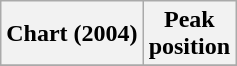<table class="wikitable plainrowheaders" style="text-align:center">
<tr>
<th>Chart (2004)</th>
<th>Peak<br>position</th>
</tr>
<tr>
</tr>
</table>
